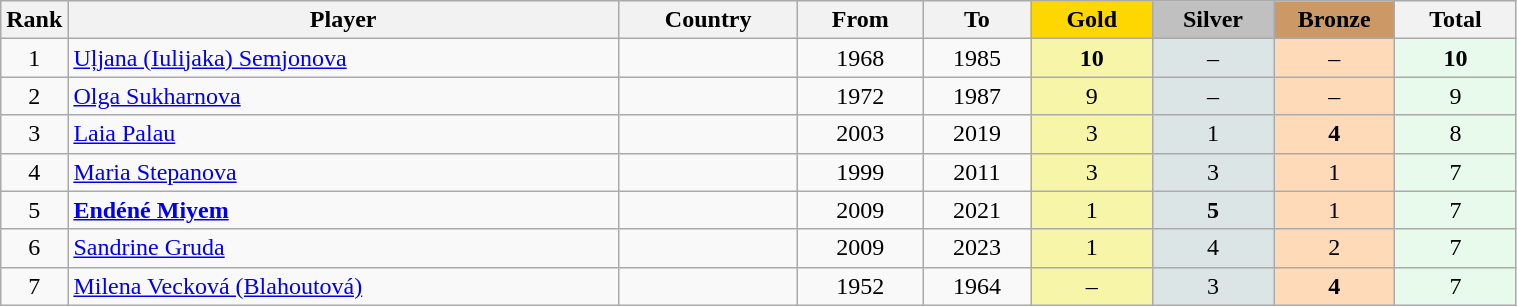<table class="wikitable plainrowheaders" width=80% style="text-align:center;">
<tr style="background-color:#EDEDED;">
<th class="hintergrundfarbe5" style="width:1em">Rank</th>
<th class="hintergrundfarbe5">Player</th>
<th class="hintergrundfarbe5">Country</th>
<th class="hintergrundfarbe5">From</th>
<th class="hintergrundfarbe5">To</th>
<th style="background:    gold; width:8%">Gold</th>
<th style="background:  silver; width:8%">Silver</th>
<th style="background: #CC9966; width:8%">Bronze</th>
<th class="hintergrundfarbe5" style="width:8%">Total</th>
</tr>
<tr>
<td>1</td>
<td align="left"><a href='#'>Uļjana (Iulijaka) Semjonova</a></td>
<td align="left"></td>
<td>1968</td>
<td>1985</td>
<td bgcolor="#f7f6a8"><strong>10</strong></td>
<td bgcolor="#dce5e5">–</td>
<td bgcolor="#ffdab9">–</td>
<td bgcolor="#e7faec"><strong>10</strong></td>
</tr>
<tr align="center">
<td>2</td>
<td align="left"><a href='#'>Olga Sukharnova</a></td>
<td align="left"></td>
<td>1972</td>
<td>1987</td>
<td bgcolor="#f7f6a8">9</td>
<td bgcolor="#dce5e5">–</td>
<td bgcolor="#ffdab9">–</td>
<td bgcolor="#e7faec">9</td>
</tr>
<tr align="center">
<td>3</td>
<td align="left"><a href='#'>Laia Palau</a></td>
<td align="left"></td>
<td>2003</td>
<td>2019</td>
<td bgcolor="#f7f6a8">3</td>
<td bgcolor="#dce5e5">1</td>
<td bgcolor="#ffdab9"><strong>4</strong></td>
<td bgcolor="#e7faec">8</td>
</tr>
<tr align="center">
<td>4</td>
<td align="left"><a href='#'>Maria Stepanova</a></td>
<td align="left"></td>
<td>1999</td>
<td>2011</td>
<td bgcolor="#f7f6a8">3</td>
<td bgcolor="#dce5e5">3</td>
<td bgcolor="#ffdab9">1</td>
<td bgcolor="#e7faec">7</td>
</tr>
<tr align="center">
<td>5</td>
<td align="left"><strong><a href='#'>Endéné Miyem</a></strong></td>
<td align="left"></td>
<td>2009</td>
<td>2021</td>
<td bgcolor="#f7f6a8">1</td>
<td bgcolor="#dce5e5"><strong>5</strong></td>
<td bgcolor="#ffdab9">1</td>
<td bgcolor="#e7faec">7</td>
</tr>
<tr align="center">
<td>6</td>
<td align="left"><a href='#'>Sandrine Gruda</a></td>
<td align="left"></td>
<td>2009</td>
<td>2023</td>
<td bgcolor="#f7f6a8">1</td>
<td bgcolor="#dce5e5">4</td>
<td bgcolor="#ffdab9">2</td>
<td bgcolor="#e7faec">7</td>
</tr>
<tr align="center">
<td>7</td>
<td align="left"><a href='#'>Milena Vecková (Blahoutová)</a></td>
<td align="left"></td>
<td>1952</td>
<td>1964</td>
<td bgcolor="#f7f6a8">–</td>
<td bgcolor="#dce5e5">3</td>
<td bgcolor="#ffdab9"><strong>4</strong></td>
<td bgcolor="#e7faec">7</td>
</tr>
</table>
